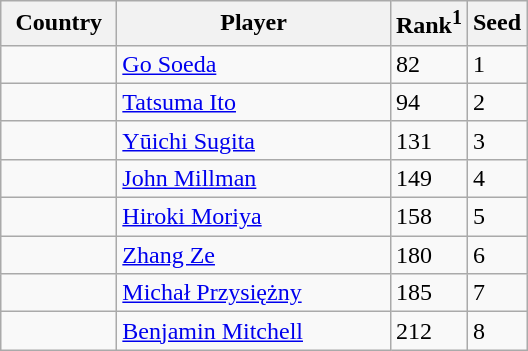<table class="sortable wikitable">
<tr>
<th width="70">Country</th>
<th width="175">Player</th>
<th>Rank<sup>1</sup></th>
<th>Seed</th>
</tr>
<tr>
<td></td>
<td><a href='#'>Go Soeda</a></td>
<td>82</td>
<td>1</td>
</tr>
<tr>
<td></td>
<td><a href='#'>Tatsuma Ito</a></td>
<td>94</td>
<td>2</td>
</tr>
<tr>
<td></td>
<td><a href='#'>Yūichi Sugita</a></td>
<td>131</td>
<td>3</td>
</tr>
<tr>
<td></td>
<td><a href='#'>John Millman</a></td>
<td>149</td>
<td>4</td>
</tr>
<tr>
<td></td>
<td><a href='#'>Hiroki Moriya</a></td>
<td>158</td>
<td>5</td>
</tr>
<tr>
<td></td>
<td><a href='#'>Zhang Ze</a></td>
<td>180</td>
<td>6</td>
</tr>
<tr>
<td></td>
<td><a href='#'>Michał Przysiężny</a></td>
<td>185</td>
<td>7</td>
</tr>
<tr>
<td></td>
<td><a href='#'>Benjamin Mitchell</a></td>
<td>212</td>
<td>8</td>
</tr>
</table>
